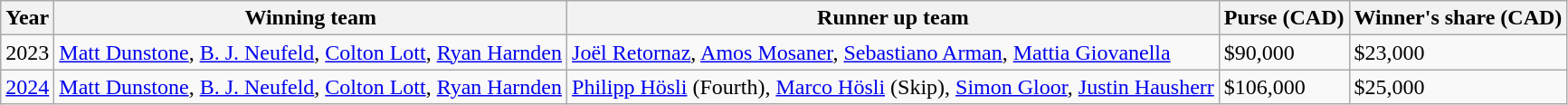<table class="wikitable">
<tr>
<th scope="col">Year</th>
<th scope="col">Winning team</th>
<th scope="col">Runner up team</th>
<th scope="col">Purse (CAD)</th>
<th scope="col">Winner's share (CAD)</th>
</tr>
<tr>
<td>2023</td>
<td> <a href='#'>Matt Dunstone</a>, <a href='#'>B. J. Neufeld</a>, <a href='#'>Colton Lott</a>, <a href='#'>Ryan Harnden</a></td>
<td> <a href='#'>Joël Retornaz</a>, <a href='#'>Amos Mosaner</a>, <a href='#'>Sebastiano Arman</a>, <a href='#'>Mattia Giovanella</a></td>
<td>$90,000</td>
<td>$23,000</td>
</tr>
<tr>
<td><a href='#'>2024</a></td>
<td> <a href='#'>Matt Dunstone</a>, <a href='#'>B. J. Neufeld</a>, <a href='#'>Colton Lott</a>, <a href='#'>Ryan Harnden</a></td>
<td> <a href='#'>Philipp Hösli</a> (Fourth), <a href='#'>Marco Hösli</a> (Skip), <a href='#'>Simon Gloor</a>, <a href='#'>Justin Hausherr</a></td>
<td>$106,000</td>
<td>$25,000</td>
</tr>
</table>
